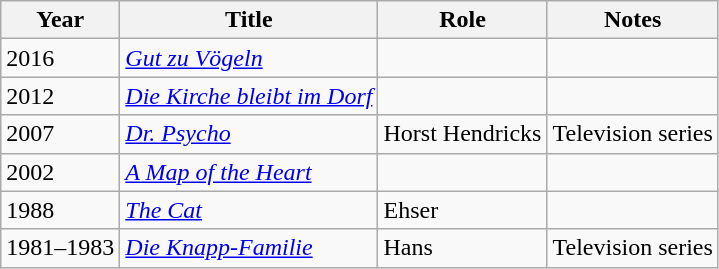<table class="wikitable sortable">
<tr>
<th>Year</th>
<th>Title</th>
<th>Role</th>
<th class="unsortable">Notes</th>
</tr>
<tr>
<td>2016</td>
<td><em><a href='#'>Gut zu Vögeln</a></em></td>
<td></td>
<td></td>
</tr>
<tr>
<td>2012</td>
<td><em><a href='#'>Die Kirche bleibt im Dorf</a></em></td>
<td></td>
<td></td>
</tr>
<tr>
<td>2007</td>
<td><em><a href='#'>Dr. Psycho</a></em></td>
<td>Horst Hendricks</td>
<td>Television series</td>
</tr>
<tr>
<td>2002</td>
<td><em><a href='#'>A Map of the Heart</a></em></td>
<td></td>
<td></td>
</tr>
<tr>
<td>1988</td>
<td><em><a href='#'>The Cat</a></em></td>
<td>Ehser</td>
<td></td>
</tr>
<tr>
<td>1981–1983</td>
<td><em><a href='#'>Die Knapp-Familie</a></em></td>
<td>Hans</td>
<td>Television series</td>
</tr>
</table>
